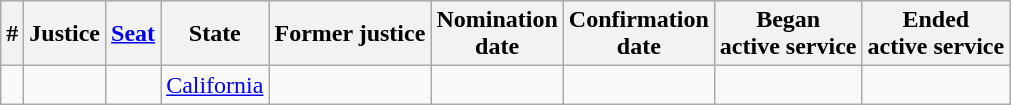<table class="sortable wikitable">
<tr bgcolor="#ececec">
<th>#</th>
<th>Justice</th>
<th><a href='#'>Seat</a></th>
<th>State</th>
<th>Former justice</th>
<th>Nomination<br>date</th>
<th>Confirmation<br>date</th>
<th>Began<br>active service</th>
<th>Ended<br>active service</th>
</tr>
<tr>
<td></td>
<td></td>
<td align="center"></td>
<td><a href='#'>California</a></td>
<td></td>
<td></td>
<td></td>
<td></td>
<td></td>
</tr>
</table>
